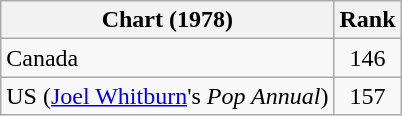<table class="wikitable">
<tr>
<th align="left">Chart (1978)</th>
<th style="text-align:center;">Rank</th>
</tr>
<tr>
<td>Canada</td>
<td style="text-align:center;">146</td>
</tr>
<tr>
<td>US (<a href='#'>Joel Whitburn</a>'s <em>Pop Annual</em>)</td>
<td style="text-align:center;">157</td>
</tr>
</table>
